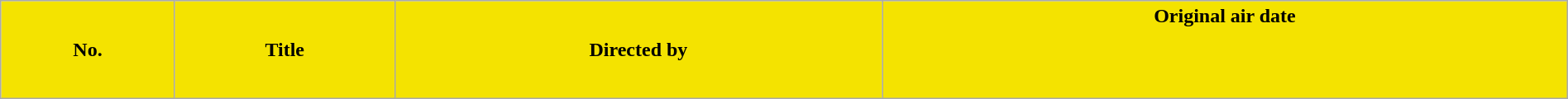<table class="wikitable plainrowheaders" style="width:100%; margin:auto;">
<tr style="color:#000000">
<th style="background:#F4E300">No.</th>
<th style="background:#F4E300">Title</th>
<th style="background:#F4E300">Directed by</th>
<th style="background:#F4E300">Original air date<br><br><br><br></th>
</tr>
</table>
